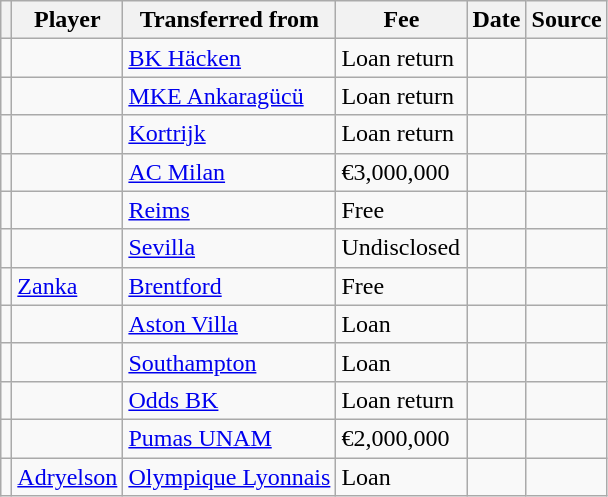<table class="wikitable plainrowheaders sortable">
<tr>
<th></th>
<th scope="col">Player</th>
<th>Transferred from</th>
<th style="width: 80px;">Fee</th>
<th scope="col">Date</th>
<th scope="col">Source</th>
</tr>
<tr>
<td align="center"></td>
<td> </td>
<td> <a href='#'>BK Häcken</a></td>
<td>Loan return</td>
<td></td>
<td></td>
</tr>
<tr>
<td align="center"></td>
<td> </td>
<td> <a href='#'>MKE Ankaragücü</a></td>
<td>Loan return</td>
<td></td>
<td></td>
</tr>
<tr>
<td align="center"></td>
<td> </td>
<td> <a href='#'>Kortrijk</a></td>
<td>Loan return</td>
<td></td>
<td></td>
</tr>
<tr>
<td align="center"></td>
<td> </td>
<td> <a href='#'>AC Milan</a></td>
<td>€3,000,000</td>
<td></td>
<td></td>
</tr>
<tr>
<td align="center"></td>
<td> </td>
<td> <a href='#'>Reims</a></td>
<td>Free</td>
<td></td>
<td></td>
</tr>
<tr>
<td align="center"></td>
<td> </td>
<td> <a href='#'>Sevilla</a></td>
<td>Undisclosed</td>
<td></td>
<td></td>
</tr>
<tr>
<td align="center"></td>
<td> <a href='#'>Zanka</a></td>
<td> <a href='#'>Brentford</a></td>
<td>Free</td>
<td></td>
<td></td>
</tr>
<tr>
<td align="center"></td>
<td> </td>
<td> <a href='#'>Aston Villa</a></td>
<td>Loan</td>
<td></td>
<td></td>
</tr>
<tr>
<td align="center"></td>
<td> </td>
<td> <a href='#'>Southampton</a></td>
<td>Loan</td>
<td></td>
<td></td>
</tr>
<tr>
<td align="center"></td>
<td> </td>
<td> <a href='#'>Odds BK</a></td>
<td>Loan return</td>
<td></td>
<td></td>
</tr>
<tr>
<td align="center"></td>
<td> </td>
<td> <a href='#'>Pumas UNAM</a></td>
<td>€2,000,000</td>
<td></td>
<td></td>
</tr>
<tr>
<td align="center"></td>
<td> <a href='#'>Adryelson</a></td>
<td> <a href='#'>Olympique Lyonnais</a></td>
<td>Loan</td>
<td></td>
<td></td>
</tr>
</table>
